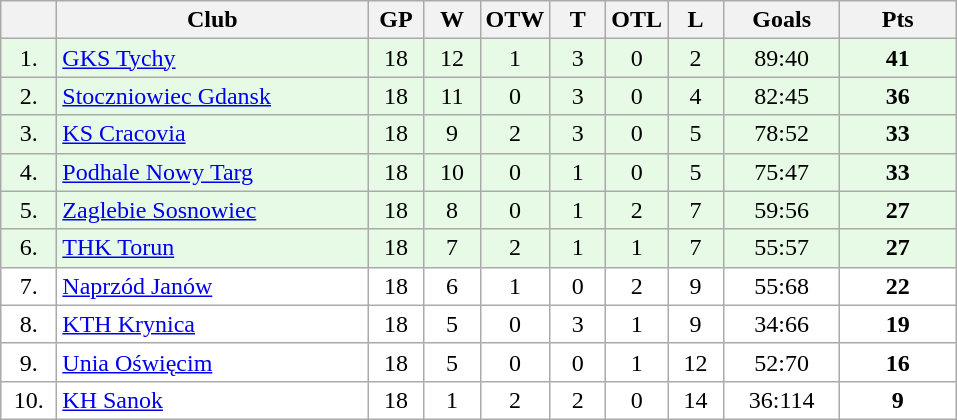<table class="wikitable">
<tr>
<th width="30"></th>
<th width="200">Club</th>
<th width="30">GP</th>
<th width="30">W</th>
<th width="30">OTW</th>
<th width="30">T</th>
<th width="30">OTL</th>
<th width="30">L</th>
<th width="70">Goals</th>
<th width="70">Pts</th>
</tr>
<tr bgcolor="#e6fae6" align="center">
<td>1.</td>
<td align="left"><a href='#'>GKS Tychy</a></td>
<td>18</td>
<td>12</td>
<td>1</td>
<td>3</td>
<td>0</td>
<td>2</td>
<td>89:40</td>
<td><strong>41</strong></td>
</tr>
<tr bgcolor="#e6fae6" align="center">
<td>2.</td>
<td align="left"><a href='#'>Stoczniowiec Gdansk</a></td>
<td>18</td>
<td>11</td>
<td>0</td>
<td>3</td>
<td>0</td>
<td>4</td>
<td>82:45</td>
<td><strong>36</strong></td>
</tr>
<tr bgcolor="#e6fae6" align="center">
<td>3.</td>
<td align="left"><a href='#'>KS Cracovia</a></td>
<td>18</td>
<td>9</td>
<td>2</td>
<td>3</td>
<td>0</td>
<td>5</td>
<td>78:52</td>
<td><strong>33</strong></td>
</tr>
<tr bgcolor="#e6fae6" align="center">
<td>4.</td>
<td align="left"><a href='#'>Podhale Nowy Targ</a></td>
<td>18</td>
<td>10</td>
<td>0</td>
<td>1</td>
<td>0</td>
<td>5</td>
<td>75:47</td>
<td><strong>33</strong></td>
</tr>
<tr bgcolor="#e6fae6" align="center">
<td>5.</td>
<td align="left"><a href='#'>Zaglebie Sosnowiec</a></td>
<td>18</td>
<td>8</td>
<td>0</td>
<td>1</td>
<td>2</td>
<td>7</td>
<td>59:56</td>
<td><strong>27</strong></td>
</tr>
<tr bgcolor="#e6fae6" align="center">
<td>6.</td>
<td align="left"><a href='#'>THK Torun</a></td>
<td>18</td>
<td>7</td>
<td>2</td>
<td>1</td>
<td>1</td>
<td>7</td>
<td>55:57</td>
<td><strong>27</strong></td>
</tr>
<tr bgcolor="#FFFFFF" align="center">
<td>7.</td>
<td align="left"><a href='#'>Naprzód Janów</a></td>
<td>18</td>
<td>6</td>
<td>1</td>
<td>0</td>
<td>2</td>
<td>9</td>
<td>55:68</td>
<td><strong>22</strong></td>
</tr>
<tr bgcolor="#FFFFFF" align="center">
<td>8.</td>
<td align="left"><a href='#'>KTH Krynica</a></td>
<td>18</td>
<td>5</td>
<td>0</td>
<td>3</td>
<td>1</td>
<td>9</td>
<td>34:66</td>
<td><strong>19</strong></td>
</tr>
<tr bgcolor="#FFFFFF" align="center">
<td>9.</td>
<td align="left"><a href='#'>Unia Oświęcim</a></td>
<td>18</td>
<td>5</td>
<td>0</td>
<td>0</td>
<td>1</td>
<td>12</td>
<td>52:70</td>
<td><strong>16</strong></td>
</tr>
<tr bgcolor="#FFFFFF" align="center">
<td>10.</td>
<td align="left"><a href='#'>KH Sanok</a></td>
<td>18</td>
<td>1</td>
<td>2</td>
<td>2</td>
<td>0</td>
<td>14</td>
<td>36:114</td>
<td><strong>9</strong></td>
</tr>
</table>
